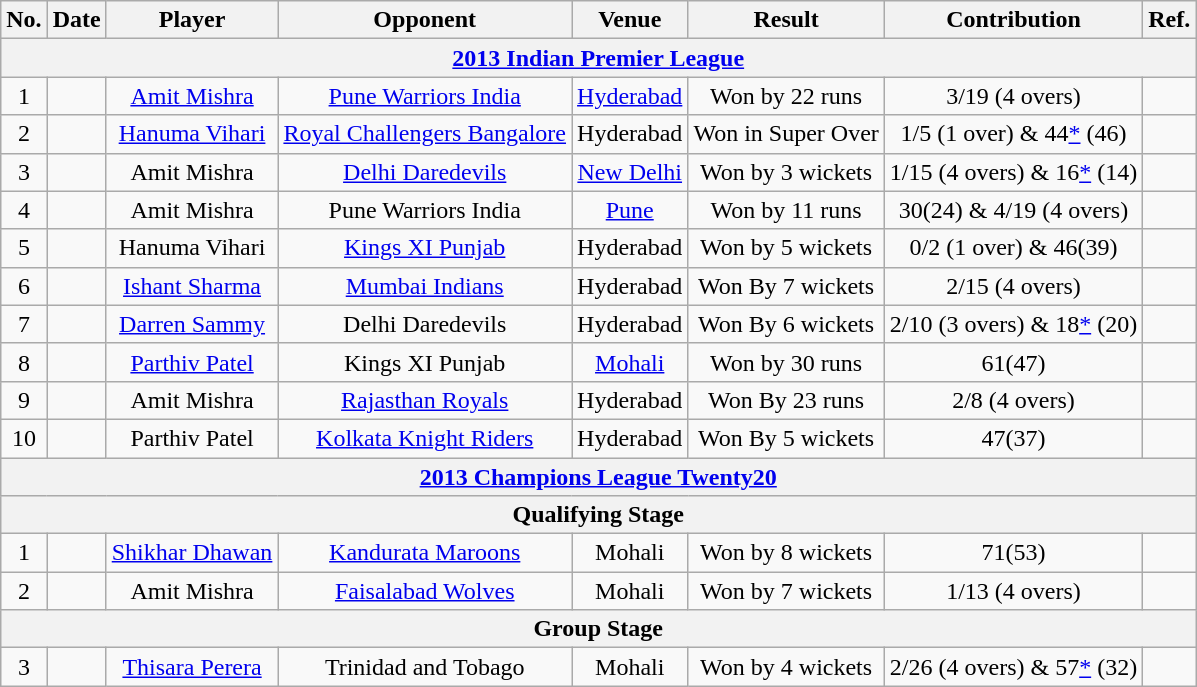<table class="wikitable" style="text-align:center">
<tr>
<th>No.</th>
<th>Date</th>
<th>Player</th>
<th>Opponent</th>
<th>Venue</th>
<th>Result</th>
<th>Contribution</th>
<th>Ref.</th>
</tr>
<tr>
<th colspan="8" style="text-align:center;"><a href='#'>2013 Indian Premier League</a></th>
</tr>
<tr>
<td>1</td>
<td></td>
<td><a href='#'>Amit Mishra</a></td>
<td><a href='#'>Pune Warriors India</a></td>
<td><a href='#'>Hyderabad</a></td>
<td>Won by 22 runs</td>
<td>3/19 (4 overs)</td>
<td></td>
</tr>
<tr>
<td>2</td>
<td></td>
<td><a href='#'>Hanuma Vihari</a></td>
<td><a href='#'>Royal Challengers Bangalore</a></td>
<td>Hyderabad</td>
<td>Won in Super Over</td>
<td>1/5 (1 over) & 44<a href='#'>*</a> (46)</td>
<td></td>
</tr>
<tr>
<td>3</td>
<td></td>
<td>Amit Mishra</td>
<td><a href='#'>Delhi Daredevils</a></td>
<td><a href='#'>New Delhi</a></td>
<td>Won by 3 wickets</td>
<td>1/15 (4 overs) & 16<a href='#'>*</a> (14)</td>
<td></td>
</tr>
<tr>
<td>4</td>
<td></td>
<td>Amit Mishra</td>
<td>Pune Warriors India</td>
<td><a href='#'>Pune</a></td>
<td>Won by 11 runs</td>
<td>30(24) & 4/19 (4 overs)</td>
<td></td>
</tr>
<tr>
<td>5</td>
<td></td>
<td>Hanuma Vihari</td>
<td><a href='#'>Kings XI Punjab</a></td>
<td>Hyderabad</td>
<td>Won by 5 wickets</td>
<td>0/2 (1 over) & 46(39)</td>
<td></td>
</tr>
<tr>
<td>6</td>
<td></td>
<td><a href='#'>Ishant Sharma</a></td>
<td><a href='#'>Mumbai Indians</a></td>
<td>Hyderabad</td>
<td>Won By 7 wickets</td>
<td>2/15 (4 overs)</td>
<td></td>
</tr>
<tr>
<td>7</td>
<td></td>
<td><a href='#'>Darren Sammy</a></td>
<td>Delhi Daredevils</td>
<td>Hyderabad</td>
<td>Won By 6 wickets</td>
<td>2/10 (3 overs) & 18<a href='#'>*</a> (20)</td>
<td></td>
</tr>
<tr>
<td>8</td>
<td></td>
<td><a href='#'>Parthiv Patel</a></td>
<td>Kings XI Punjab</td>
<td><a href='#'>Mohali</a></td>
<td>Won by 30 runs</td>
<td>61(47)</td>
<td></td>
</tr>
<tr>
<td>9</td>
<td></td>
<td>Amit Mishra</td>
<td><a href='#'>Rajasthan Royals</a></td>
<td>Hyderabad</td>
<td>Won By 23 runs</td>
<td>2/8 (4 overs)</td>
<td></td>
</tr>
<tr>
<td>10</td>
<td></td>
<td>Parthiv Patel</td>
<td><a href='#'>Kolkata Knight Riders</a></td>
<td>Hyderabad</td>
<td>Won By 5 wickets</td>
<td>47(37)</td>
<td></td>
</tr>
<tr>
<th colspan="8" style="text-align:center;"><a href='#'>2013 Champions League Twenty20</a></th>
</tr>
<tr>
<th colspan="8" style="text-align:center;">Qualifying Stage</th>
</tr>
<tr>
<td>1</td>
<td></td>
<td><a href='#'>Shikhar Dhawan</a></td>
<td><a href='#'>Kandurata Maroons</a></td>
<td>Mohali</td>
<td>Won by 8 wickets</td>
<td>71(53)</td>
<td></td>
</tr>
<tr>
<td>2</td>
<td></td>
<td>Amit Mishra</td>
<td><a href='#'>Faisalabad Wolves</a></td>
<td>Mohali</td>
<td>Won by 7 wickets</td>
<td>1/13 (4 overs)</td>
<td></td>
</tr>
<tr>
<th colspan="8" style="text-align:center;">Group Stage</th>
</tr>
<tr>
<td>3</td>
<td></td>
<td><a href='#'>Thisara Perera</a></td>
<td>Trinidad and Tobago</td>
<td>Mohali</td>
<td>Won by 4 wickets</td>
<td>2/26 (4 overs) & 57<a href='#'>*</a> (32)</td>
<td></td>
</tr>
</table>
